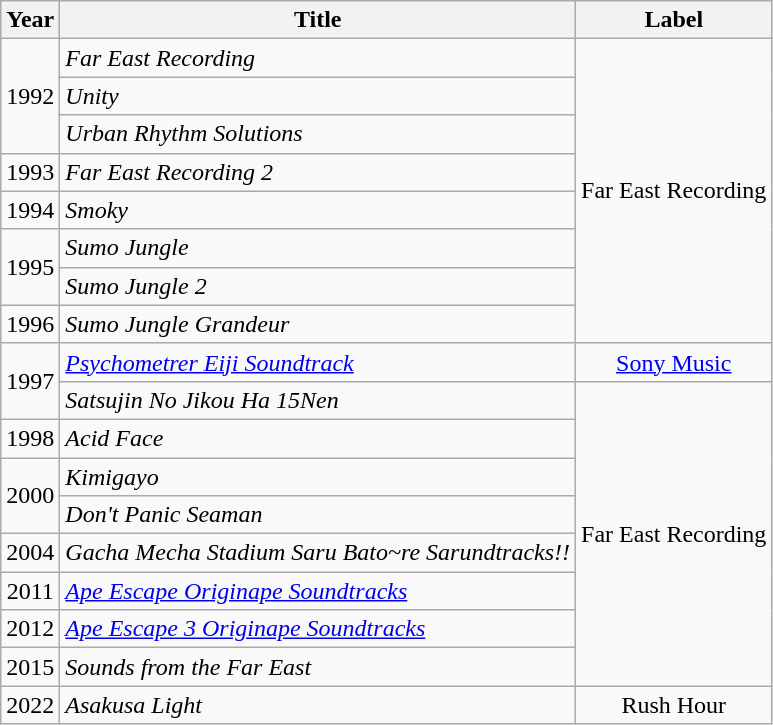<table class="wikitable">
<tr>
<th>Year</th>
<th>Title</th>
<th>Label</th>
</tr>
<tr>
<td rowspan="3" align="center">1992</td>
<td><em>Far East Recording</em></td>
<td rowspan="8" align="center">Far East Recording</td>
</tr>
<tr>
<td><em>Unity</em></td>
</tr>
<tr>
<td><em>Urban Rhythm Solutions</em></td>
</tr>
<tr>
<td align="center">1993</td>
<td><em>Far East Recording 2</em></td>
</tr>
<tr>
<td align="center">1994</td>
<td><em>Smoky</em></td>
</tr>
<tr>
<td rowspan="2"align="center">1995</td>
<td><em>Sumo Jungle</em></td>
</tr>
<tr>
<td><em>Sumo Jungle 2</em></td>
</tr>
<tr>
<td align="center">1996</td>
<td><em>Sumo Jungle Grandeur</em></td>
</tr>
<tr>
<td rowspan="2" align="center">1997</td>
<td><em><a href='#'>Psychometrer Eiji Soundtrack</a></em></td>
<td align="center"><a href='#'>Sony Music</a></td>
</tr>
<tr>
<td><em>Satsujin No Jikou Ha 15Nen</em></td>
<td rowspan="8" align="center">Far East Recording</td>
</tr>
<tr>
<td align="center">1998</td>
<td><em>Acid Face</em></td>
</tr>
<tr>
<td rowspan="2" align="center">2000</td>
<td><em>Kimigayo</em></td>
</tr>
<tr>
<td><em>Don't Panic Seaman</em></td>
</tr>
<tr>
<td align="center">2004</td>
<td><em>Gacha Mecha Stadium Saru Bato~re Sarundtracks!!</em></td>
</tr>
<tr>
<td align="center">2011</td>
<td><em><a href='#'>Ape Escape Originape Soundtracks</a></em></td>
</tr>
<tr>
<td align="center">2012</td>
<td><em><a href='#'>Ape Escape 3 Originape Soundtracks</a></em></td>
</tr>
<tr>
<td align="center">2015</td>
<td><em>Sounds from the Far East</em></td>
</tr>
<tr>
<td align="center">2022</td>
<td><em>Asakusa Light</em></td>
<td rowspan="8" align="center">Rush Hour</td>
</tr>
</table>
